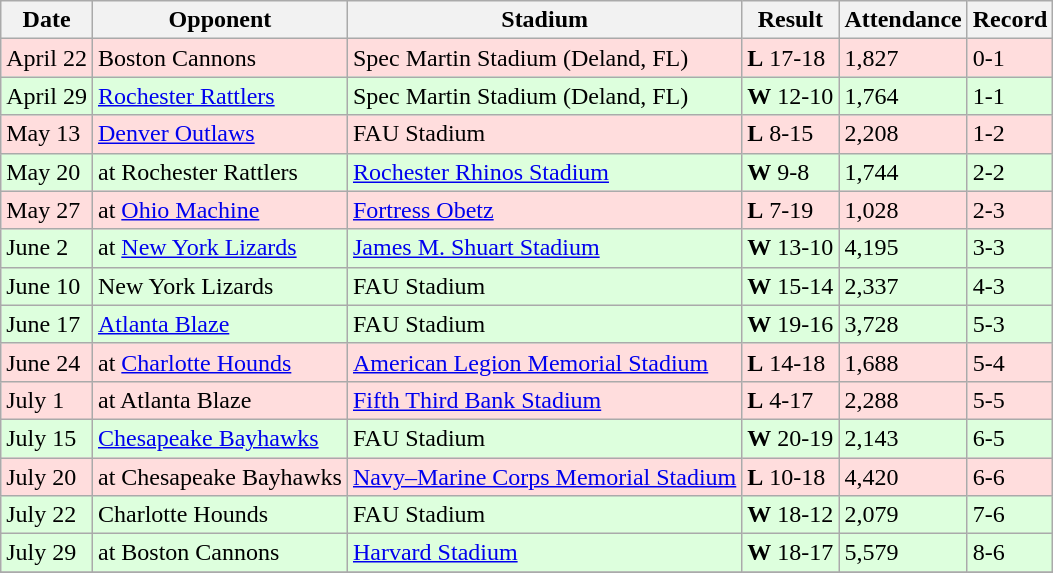<table class="wikitable">
<tr>
<th>Date</th>
<th>Opponent</th>
<th>Stadium</th>
<th>Result</th>
<th>Attendance</th>
<th>Record</th>
</tr>
<tr bgcolor="FFDDDD">
<td>April 22</td>
<td>Boston Cannons</td>
<td>Spec Martin Stadium (Deland, FL)</td>
<td><strong>L</strong> 17-18 </td>
<td>1,827</td>
<td>0-1</td>
</tr>
<tr bgcolor="DDFFDD">
<td>April 29</td>
<td><a href='#'>Rochester Rattlers</a></td>
<td>Spec Martin Stadium (Deland, FL)</td>
<td><strong>W</strong> 12-10</td>
<td>1,764</td>
<td>1-1</td>
</tr>
<tr bgcolor="FFDDDD">
<td>May 13</td>
<td><a href='#'>Denver Outlaws</a></td>
<td>FAU Stadium</td>
<td><strong>L</strong> 8-15</td>
<td>2,208</td>
<td>1-2</td>
</tr>
<tr bgcolor="DDFFDD">
<td>May 20</td>
<td>at Rochester Rattlers</td>
<td><a href='#'>Rochester Rhinos Stadium</a></td>
<td><strong>W</strong> 9-8 </td>
<td>1,744</td>
<td>2-2</td>
</tr>
<tr bgcolor="FFDDDD">
<td>May 27</td>
<td>at <a href='#'>Ohio Machine</a></td>
<td><a href='#'>Fortress Obetz</a></td>
<td><strong>L</strong> 7-19</td>
<td>1,028</td>
<td>2-3</td>
</tr>
<tr bgcolor="DDFFDD">
<td>June 2</td>
<td>at <a href='#'>New York Lizards</a></td>
<td><a href='#'>James M. Shuart Stadium</a></td>
<td><strong>W</strong> 13-10</td>
<td>4,195</td>
<td>3-3</td>
</tr>
<tr bgcolor="DDFFDD">
<td>June 10</td>
<td>New York Lizards</td>
<td>FAU Stadium</td>
<td><strong>W</strong> 15-14 </td>
<td>2,337</td>
<td>4-3</td>
</tr>
<tr bgcolor="DDFFDD">
<td>June 17</td>
<td><a href='#'>Atlanta Blaze</a></td>
<td>FAU Stadium</td>
<td><strong>W</strong> 19-16</td>
<td>3,728</td>
<td>5-3</td>
</tr>
<tr bgcolor="FFDDDD">
<td>June 24</td>
<td>at <a href='#'>Charlotte Hounds</a></td>
<td><a href='#'>American Legion Memorial Stadium</a></td>
<td><strong>L</strong> 14-18</td>
<td>1,688</td>
<td>5-4</td>
</tr>
<tr bgcolor="FFDDDD">
<td>July 1</td>
<td>at Atlanta Blaze</td>
<td><a href='#'>Fifth Third Bank Stadium</a></td>
<td><strong>L</strong> 4-17</td>
<td>2,288</td>
<td>5-5</td>
</tr>
<tr bgcolor="DDFFDD">
<td>July 15</td>
<td><a href='#'>Chesapeake Bayhawks</a></td>
<td>FAU Stadium</td>
<td><strong>W</strong> 20-19</td>
<td>2,143</td>
<td>6-5</td>
</tr>
<tr bgcolor="FFDDDD">
<td>July 20</td>
<td>at Chesapeake Bayhawks</td>
<td><a href='#'>Navy–Marine Corps Memorial Stadium</a></td>
<td><strong>L</strong> 10-18</td>
<td>4,420</td>
<td>6-6</td>
</tr>
<tr bgcolor="DDFFDD">
<td>July 22</td>
<td>Charlotte Hounds</td>
<td>FAU Stadium</td>
<td><strong>W</strong> 18-12</td>
<td>2,079</td>
<td>7-6</td>
</tr>
<tr bgcolor="DDFFDD">
<td>July 29</td>
<td>at Boston Cannons</td>
<td><a href='#'>Harvard Stadium</a></td>
<td><strong>W</strong> 18-17</td>
<td>5,579</td>
<td>8-6</td>
</tr>
<tr>
</tr>
</table>
